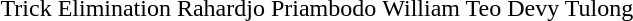<table>
<tr>
<td>Trick Elimination</td>
<td> Rahardjo Priambodo</td>
<td> William Teo</td>
<td> Devy Tulong</td>
</tr>
</table>
